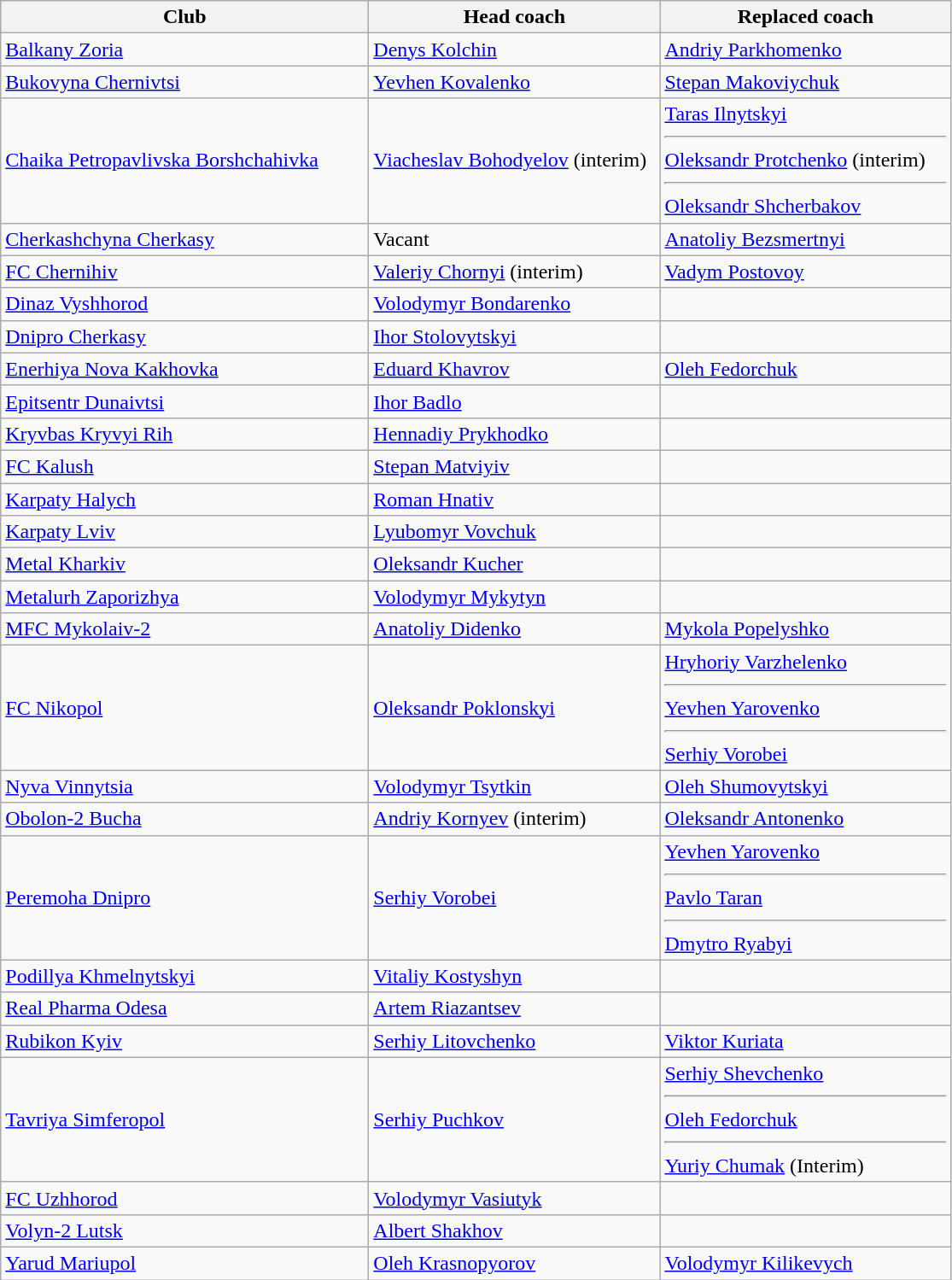<table class="wikitable sortable">
<tr>
<th width="280">Club</th>
<th width="220">Head coach</th>
<th width="220">Replaced coach</th>
</tr>
<tr>
<td><a href='#'>Balkany Zoria</a></td>
<td> <a href='#'>Denys Kolchin</a></td>
<td> <a href='#'>Andriy Parkhomenko</a></td>
</tr>
<tr>
<td><a href='#'>Bukovyna Chernivtsi</a></td>
<td> <a href='#'>Yevhen Kovalenko</a></td>
<td> <a href='#'>Stepan Makoviychuk</a></td>
</tr>
<tr>
<td><a href='#'>Chaika Petropavlivska Borshchahivka</a></td>
<td> <a href='#'>Viacheslav Bohodyelov</a> (interim)</td>
<td> <a href='#'>Taras Ilnytskyi</a><hr> <a href='#'>Oleksandr Protchenko</a> (interim)<hr> <a href='#'>Oleksandr Shcherbakov</a></td>
</tr>
<tr>
<td><a href='#'>Cherkashchyna Cherkasy</a></td>
<td>Vacant</td>
<td> <a href='#'>Anatoliy Bezsmertnyi</a></td>
</tr>
<tr>
<td><a href='#'>FC Chernihiv</a></td>
<td> <a href='#'>Valeriy Chornyi</a> (interim)</td>
<td> <a href='#'>Vadym Postovoy</a></td>
</tr>
<tr>
<td><a href='#'>Dinaz Vyshhorod</a></td>
<td> <a href='#'>Volodymyr Bondarenko</a></td>
<td></td>
</tr>
<tr>
<td><a href='#'>Dnipro Cherkasy</a></td>
<td> <a href='#'>Ihor Stolovytskyi</a></td>
<td></td>
</tr>
<tr>
<td><a href='#'>Enerhiya Nova Kakhovka</a></td>
<td> <a href='#'>Eduard Khavrov</a></td>
<td> <a href='#'>Oleh Fedorchuk</a></td>
</tr>
<tr>
<td><a href='#'>Epitsentr Dunaivtsi</a></td>
<td> <a href='#'>Ihor Badlo</a></td>
<td></td>
</tr>
<tr>
<td><a href='#'>Kryvbas Kryvyi Rih</a></td>
<td> <a href='#'>Hennadiy Prykhodko</a></td>
<td></td>
</tr>
<tr>
<td><a href='#'>FC Kalush</a></td>
<td> <a href='#'>Stepan Matviyiv</a></td>
<td></td>
</tr>
<tr>
<td><a href='#'>Karpaty Halych</a></td>
<td> <a href='#'>Roman Hnativ</a></td>
<td></td>
</tr>
<tr>
<td><a href='#'>Karpaty Lviv</a></td>
<td> <a href='#'>Lyubomyr Vovchuk</a></td>
<td></td>
</tr>
<tr>
<td><a href='#'>Metal Kharkiv</a></td>
<td> <a href='#'>Oleksandr Kucher</a></td>
<td></td>
</tr>
<tr>
<td><a href='#'>Metalurh Zaporizhya</a></td>
<td> <a href='#'>Volodymyr Mykytyn</a></td>
<td></td>
</tr>
<tr>
<td><a href='#'>MFC Mykolaiv-2</a></td>
<td> <a href='#'>Anatoliy Didenko</a></td>
<td> <a href='#'>Mykola Popelyshko</a></td>
</tr>
<tr>
<td><a href='#'>FC Nikopol</a></td>
<td> <a href='#'>Oleksandr Poklonskyi</a></td>
<td> <a href='#'>Hryhoriy Varzhelenko</a> <hr>  <a href='#'>Yevhen Yarovenko</a><hr> <a href='#'>Serhiy Vorobei</a></td>
</tr>
<tr>
<td><a href='#'>Nyva Vinnytsia</a></td>
<td> <a href='#'>Volodymyr Tsytkin</a></td>
<td> <a href='#'>Oleh Shumovytskyi</a></td>
</tr>
<tr>
<td><a href='#'>Obolon-2 Bucha</a></td>
<td> <a href='#'>Andriy Kornyev</a> (interim)</td>
<td> <a href='#'>Oleksandr Antonenko</a></td>
</tr>
<tr>
<td><a href='#'>Peremoha Dnipro</a></td>
<td> <a href='#'>Serhiy Vorobei</a></td>
<td> <a href='#'>Yevhen Yarovenko</a><hr> <a href='#'>Pavlo Taran</a><hr> <a href='#'>Dmytro Ryabyi</a></td>
</tr>
<tr>
<td><a href='#'>Podillya Khmelnytskyi</a></td>
<td> <a href='#'>Vitaliy Kostyshyn</a></td>
<td></td>
</tr>
<tr>
<td><a href='#'>Real Pharma Odesa</a></td>
<td> <a href='#'>Artem Riazantsev</a></td>
<td></td>
</tr>
<tr>
<td><a href='#'>Rubikon Kyiv</a></td>
<td> <a href='#'>Serhiy Litovchenko</a></td>
<td> <a href='#'>Viktor Kuriata</a></td>
</tr>
<tr>
<td><a href='#'>Tavriya Simferopol</a></td>
<td> <a href='#'>Serhiy Puchkov</a></td>
<td> <a href='#'>Serhiy Shevchenko</a><hr>  <a href='#'>Oleh Fedorchuk</a><hr> <a href='#'>Yuriy Chumak</a> (Interim)</td>
</tr>
<tr>
<td><a href='#'>FC Uzhhorod</a></td>
<td> <a href='#'>Volodymyr Vasiutyk</a></td>
<td></td>
</tr>
<tr>
<td><a href='#'>Volyn-2 Lutsk</a></td>
<td> <a href='#'>Albert Shakhov</a></td>
<td></td>
</tr>
<tr>
<td><a href='#'>Yarud Mariupol</a></td>
<td> <a href='#'>Oleh Krasnopyorov</a></td>
<td> <a href='#'>Volodymyr Kilikevych</a></td>
</tr>
</table>
